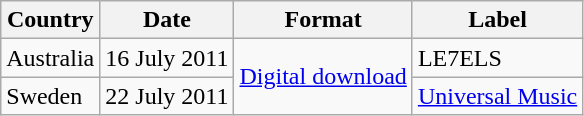<table class="wikitable">
<tr>
<th scope="col">Country</th>
<th scope="col">Date</th>
<th scope="col">Format</th>
<th scope="col">Label</th>
</tr>
<tr>
<td>Australia</td>
<td>16 July 2011</td>
<td rowspan="2"><a href='#'>Digital download</a></td>
<td>LE7ELS</td>
</tr>
<tr>
<td>Sweden</td>
<td>22 July 2011</td>
<td><a href='#'>Universal Music</a></td>
</tr>
</table>
